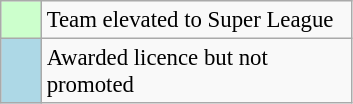<table class="wikitable" style="font-size: 95%">
<tr>
<td style="background:#cfc; width:20px;"></td>
<td style="width:200px;">Team elevated to Super League</td>
</tr>
<tr>
<td style="background:lightblue; width:20px;"></td>
<td style="width:200px;">Awarded licence but not promoted</td>
</tr>
</table>
